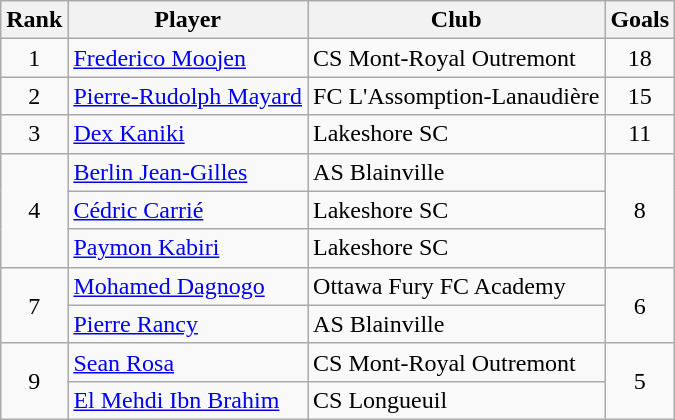<table class="wikitable">
<tr>
<th>Rank</th>
<th>Player</th>
<th>Club</th>
<th>Goals</th>
</tr>
<tr>
<td align=center rowspan="1">1</td>
<td> <a href='#'>Frederico Moojen</a></td>
<td>CS Mont-Royal Outremont</td>
<td align=center>18</td>
</tr>
<tr>
<td align=center rowspan="1">2</td>
<td> <a href='#'>Pierre-Rudolph Mayard</a></td>
<td>FC L'Assomption-Lanaudière</td>
<td align=center>15</td>
</tr>
<tr>
<td align=center rowspan="1">3</td>
<td> <a href='#'>Dex Kaniki</a></td>
<td>Lakeshore SC</td>
<td align=center>11</td>
</tr>
<tr>
<td align=center rowspan=3>4</td>
<td> <a href='#'>Berlin Jean-Gilles</a></td>
<td>AS Blainville</td>
<td align=center rowspan=3>8</td>
</tr>
<tr>
<td> <a href='#'>Cédric Carrié</a></td>
<td>Lakeshore SC</td>
</tr>
<tr>
<td> <a href='#'>Paymon Kabiri</a></td>
<td>Lakeshore SC</td>
</tr>
<tr>
<td align=center rowspan=2>7</td>
<td> <a href='#'>Mohamed Dagnogo</a></td>
<td>Ottawa Fury FC Academy</td>
<td align=center rowspan=2>6</td>
</tr>
<tr>
<td> <a href='#'>Pierre Rancy</a></td>
<td>AS Blainville</td>
</tr>
<tr>
<td align=center rowspan=2>9</td>
<td> <a href='#'>Sean Rosa</a></td>
<td>CS Mont-Royal Outremont</td>
<td align=center rowspan=2>5</td>
</tr>
<tr>
<td> <a href='#'>El Mehdi Ibn Brahim</a></td>
<td>CS Longueuil</td>
</tr>
</table>
